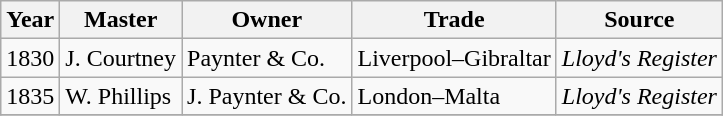<table class="sortable wikitable">
<tr>
<th>Year</th>
<th>Master</th>
<th>Owner</th>
<th>Trade</th>
<th>Source</th>
</tr>
<tr>
<td>1830</td>
<td>J. Courtney</td>
<td>Paynter & Co.</td>
<td>Liverpool–Gibraltar</td>
<td><em>Lloyd's Register</em></td>
</tr>
<tr>
<td>1835</td>
<td>W. Phillips</td>
<td>J. Paynter & Co.</td>
<td>London–Malta</td>
<td><em>Lloyd's Register</em></td>
</tr>
<tr>
</tr>
</table>
